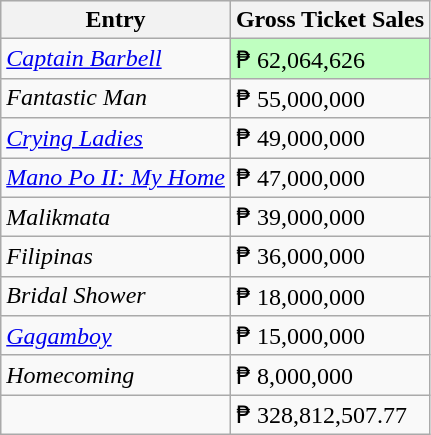<table class="wikitable" style="text align: center">
<tr bgcolor="#efefef">
<th>Entry</th>
<th>Gross Ticket Sales</th>
</tr>
<tr>
<td><em><a href='#'>Captain Barbell</a></em></td>
<td style="background:#BFFFC0;">₱ 62,064,626</td>
</tr>
<tr>
<td><em>Fantastic Man</em></td>
<td>₱ 55,000,000</td>
</tr>
<tr>
<td><em><a href='#'>Crying Ladies</a></em></td>
<td>₱ 49,000,000</td>
</tr>
<tr>
<td><em><a href='#'>Mano Po II: My Home</a></em></td>
<td>₱ 47,000,000</td>
</tr>
<tr>
<td><em>Malikmata</em></td>
<td>₱ 39,000,000</td>
</tr>
<tr>
<td><em>Filipinas</em></td>
<td>₱ 36,000,000</td>
</tr>
<tr>
<td><em>Bridal Shower</em></td>
<td>₱ 18,000,000</td>
</tr>
<tr>
<td><em><a href='#'>Gagamboy</a></em></td>
<td>₱ 15,000,000</td>
</tr>
<tr>
<td><em>Homecoming</em></td>
<td>₱ 8,000,000</td>
</tr>
<tr>
<td><strong></strong></td>
<td>₱ 328,812,507.77</td>
</tr>
</table>
